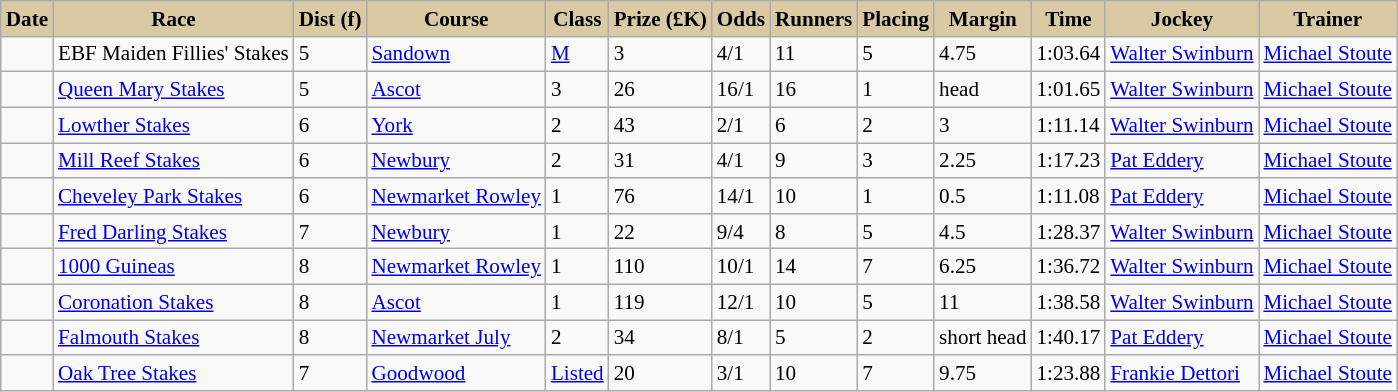<table class = "wikitable sortable" | border="1" cellpadding="1" style="text-align:centre; margin-left:1em; float:middle; border-collapse: collapse; font-size:88%">
<tr style="background:#dacaa4; text-align:center;">
<th style="background:#dacaa4;">Date</th>
<th style="background:#dacaa4;">Race</th>
<th style="background:#dacaa4;">Dist (f)</th>
<th style="background:#dacaa4;">Course</th>
<th style="background:#dacaa4;">Class</th>
<th style="background:#dacaa4;">Prize (£K)</th>
<th style="background:#dacaa4;">Odds</th>
<th style="background:#dacaa4;">Runners</th>
<th style="background:#dacaa4;">Placing</th>
<th style="background:#dacaa4;">Margin</th>
<th style="background:#dacaa4;">Time</th>
<th style="background:#dacaa4;">Jockey</th>
<th style="background:#dacaa4;">Trainer</th>
</tr>
<tr>
<td></td>
<td>EBF Maiden Fillies' Stakes</td>
<td>5</td>
<td><a href='#'>Sandown</a></td>
<td><a href='#'>M</a></td>
<td>3</td>
<td>4/1</td>
<td>11</td>
<td>5</td>
<td>4.75</td>
<td>1:03.64</td>
<td><a href='#'>Walter Swinburn</a></td>
<td><a href='#'>Michael Stoute</a></td>
</tr>
<tr>
<td></td>
<td><a href='#'>Queen Mary Stakes</a></td>
<td>5</td>
<td><a href='#'>Ascot</a></td>
<td>3</td>
<td>26</td>
<td>16/1</td>
<td>16</td>
<td>1</td>
<td>head</td>
<td>1:01.65</td>
<td><a href='#'>Walter Swinburn</a></td>
<td><a href='#'>Michael Stoute</a></td>
</tr>
<tr>
<td></td>
<td><a href='#'>Lowther Stakes</a></td>
<td>6</td>
<td><a href='#'>York</a></td>
<td>2</td>
<td>43</td>
<td>2/1</td>
<td>6</td>
<td>2</td>
<td>3</td>
<td>1:11.14</td>
<td><a href='#'>Walter Swinburn</a></td>
<td><a href='#'>Michael Stoute</a></td>
</tr>
<tr>
<td></td>
<td><a href='#'>Mill Reef Stakes</a></td>
<td>6</td>
<td><a href='#'>Newbury</a></td>
<td>2</td>
<td>31</td>
<td>4/1</td>
<td>9</td>
<td>3</td>
<td>2.25</td>
<td>1:17.23</td>
<td><a href='#'>Pat Eddery</a></td>
<td><a href='#'>Michael Stoute</a></td>
</tr>
<tr>
<td></td>
<td><a href='#'>Cheveley Park Stakes</a></td>
<td>6</td>
<td><a href='#'>Newmarket Rowley</a></td>
<td>1</td>
<td>76</td>
<td>14/1</td>
<td>10</td>
<td>1</td>
<td>0.5</td>
<td>1:11.08</td>
<td><a href='#'>Pat Eddery</a></td>
<td><a href='#'>Michael Stoute</a></td>
</tr>
<tr>
<td></td>
<td><a href='#'>Fred Darling Stakes</a></td>
<td>7</td>
<td><a href='#'>Newbury</a></td>
<td>1</td>
<td>22</td>
<td>9/4</td>
<td>8</td>
<td>5</td>
<td>4.5</td>
<td>1:28.37</td>
<td><a href='#'>Walter Swinburn</a></td>
<td><a href='#'>Michael Stoute</a></td>
</tr>
<tr>
<td></td>
<td><a href='#'>1000 Guineas</a></td>
<td>8</td>
<td><a href='#'>Newmarket Rowley</a></td>
<td>1</td>
<td>110</td>
<td>10/1</td>
<td>14</td>
<td>7</td>
<td>6.25</td>
<td>1:36.72</td>
<td><a href='#'>Walter Swinburn</a></td>
<td><a href='#'>Michael Stoute</a></td>
</tr>
<tr>
<td></td>
<td><a href='#'>Coronation Stakes</a></td>
<td>8</td>
<td><a href='#'>Ascot</a></td>
<td>1</td>
<td>119</td>
<td>12/1</td>
<td>10</td>
<td>5</td>
<td>11</td>
<td>1:38.58</td>
<td><a href='#'>Walter Swinburn</a></td>
<td><a href='#'>Michael Stoute</a></td>
</tr>
<tr>
<td></td>
<td><a href='#'>Falmouth Stakes</a></td>
<td>8</td>
<td><a href='#'>Newmarket July</a></td>
<td>2</td>
<td>34</td>
<td>8/1</td>
<td>5</td>
<td>2</td>
<td>short head</td>
<td>1:40.17</td>
<td><a href='#'>Pat Eddery</a></td>
<td><a href='#'>Michael Stoute</a></td>
</tr>
<tr>
<td></td>
<td><a href='#'>Oak Tree Stakes</a></td>
<td>7</td>
<td><a href='#'>Goodwood</a></td>
<td><a href='#'>Listed</a></td>
<td>20</td>
<td>3/1</td>
<td>10</td>
<td>7</td>
<td>9.75</td>
<td>1:23.88</td>
<td><a href='#'>Frankie Dettori</a></td>
<td><a href='#'>Michael Stoute</a></td>
</tr>
</table>
